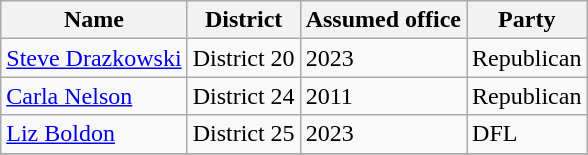<table class="wikitable">
<tr>
<th>Name</th>
<th>District</th>
<th>Assumed office</th>
<th>Party</th>
</tr>
<tr>
<td><a href='#'>Steve Drazkowski</a></td>
<td>District 20</td>
<td>2023</td>
<td>Republican</td>
</tr>
<tr>
<td><a href='#'>Carla Nelson</a></td>
<td>District 24</td>
<td>2011</td>
<td>Republican</td>
</tr>
<tr>
<td><a href='#'>Liz Boldon</a></td>
<td>District 25</td>
<td>2023</td>
<td>DFL</td>
</tr>
<tr>
</tr>
</table>
